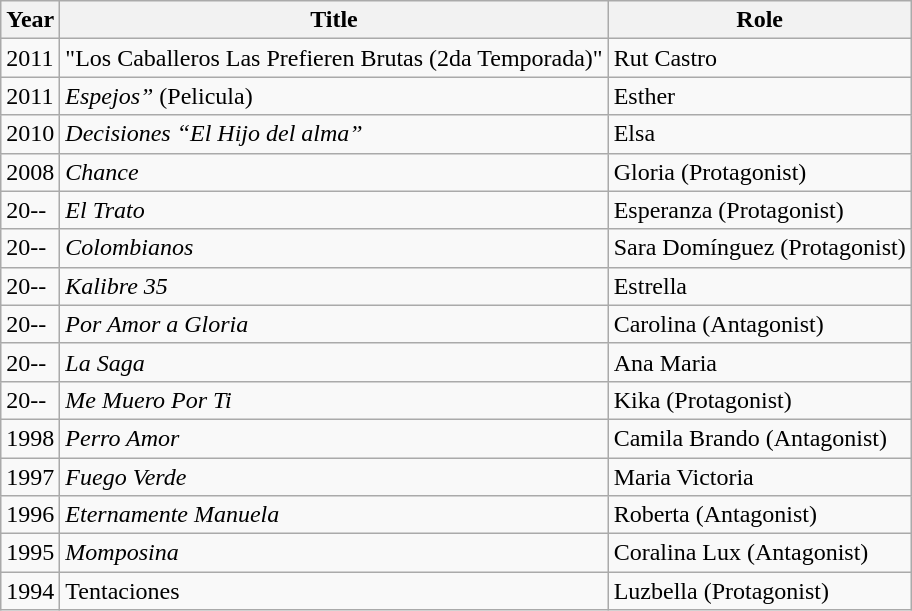<table class="wikitable">
<tr>
<th>Year</th>
<th>Title</th>
<th>Role</th>
</tr>
<tr>
<td>2011</td>
<td>"Los Caballeros Las Prefieren Brutas (2da Temporada)"</td>
<td>Rut Castro</td>
</tr>
<tr>
<td>2011</td>
<td><em>Espejos”</em> (Pelicula)</td>
<td>Esther</td>
</tr>
<tr>
<td>2010</td>
<td><em>Decisiones “El Hijo del alma”</em></td>
<td>Elsa</td>
</tr>
<tr>
<td>2008</td>
<td><em>Chance</em></td>
<td>Gloria (Protagonist)</td>
</tr>
<tr>
<td>20--</td>
<td><em>El Trato</em></td>
<td>Esperanza (Protagonist)</td>
</tr>
<tr>
<td>20--</td>
<td><em>Colombianos</em></td>
<td>Sara Domínguez (Protagonist)</td>
</tr>
<tr>
<td>20--</td>
<td><em>Kalibre 35</em></td>
<td>Estrella</td>
</tr>
<tr>
<td>20--</td>
<td><em>Por Amor a Gloria</em></td>
<td>Carolina (Antagonist)</td>
</tr>
<tr>
<td>20--</td>
<td><em>La Saga</em></td>
<td>Ana Maria</td>
</tr>
<tr>
<td>20--</td>
<td><em>Me Muero Por Ti</em></td>
<td>Kika (Protagonist)</td>
</tr>
<tr>
<td>1998</td>
<td><em>Perro Amor</em></td>
<td>Camila Brando (Antagonist)</td>
</tr>
<tr>
<td>1997</td>
<td><em>Fuego Verde</em></td>
<td>Maria Victoria</td>
</tr>
<tr>
<td>1996</td>
<td><em>Eternamente Manuela</em></td>
<td>Roberta (Antagonist)</td>
</tr>
<tr>
<td>1995</td>
<td><em>Momposina</em></td>
<td>Coralina Lux (Antagonist)</td>
</tr>
<tr>
<td>1994</td>
<td>Tentaciones</td>
<td>Luzbella (Protagonist)</td>
</tr>
</table>
